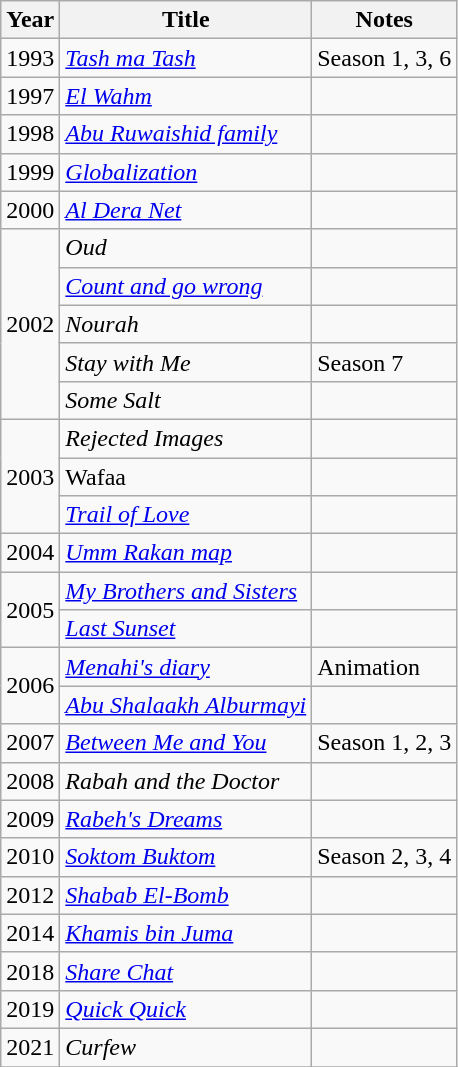<table class="wikitable sortable">
<tr>
<th>Year</th>
<th>Title</th>
<th class="unsortable">Notes</th>
</tr>
<tr>
<td>1993</td>
<td><em><a href='#'>Tash ma Tash</a></em></td>
<td>Season 1, 3, 6</td>
</tr>
<tr>
<td>1997</td>
<td><a href='#'><em>El Wahm</em></a></td>
<td></td>
</tr>
<tr>
<td>1998</td>
<td><em><a href='#'>Abu Ruwaishid family</a></em></td>
<td></td>
</tr>
<tr>
<td>1999</td>
<td><em><a href='#'>Globalization</a></em></td>
<td></td>
</tr>
<tr>
<td>2000</td>
<td><em><a href='#'>Al Dera Net</a></em></td>
<td></td>
</tr>
<tr>
<td rowspan="5">2002</td>
<td><em>Oud</em></td>
<td></td>
</tr>
<tr>
<td><em><a href='#'>Count and go wrong</a></em></td>
<td></td>
</tr>
<tr>
<td><em>Nourah</em></td>
<td></td>
</tr>
<tr>
<td><em>Stay with Me</em></td>
<td>Season 7</td>
</tr>
<tr>
<td><em>Some Salt</em></td>
<td></td>
</tr>
<tr>
<td rowspan="3">2003</td>
<td><em>Rejected Images</em></td>
<td></td>
</tr>
<tr>
<td>Wafaa</td>
<td></td>
</tr>
<tr>
<td><em><a href='#'>Trail of Love</a></em></td>
<td></td>
</tr>
<tr>
<td>2004</td>
<td><em><a href='#'>Umm Rakan map</a></em></td>
<td></td>
</tr>
<tr>
<td rowspan="2">2005</td>
<td><em><a href='#'>My Brothers and Sisters</a></em></td>
<td></td>
</tr>
<tr>
<td><em><a href='#'>Last Sunset</a></em></td>
<td></td>
</tr>
<tr>
<td rowspan="2">2006</td>
<td><em><a href='#'>Menahi's diary</a></em></td>
<td>Animation</td>
</tr>
<tr>
<td><em><a href='#'>Abu Shalaakh Alburmayi</a></em></td>
<td></td>
</tr>
<tr>
<td>2007</td>
<td><em><a href='#'>Between Me and You</a></em></td>
<td>Season 1, 2, 3</td>
</tr>
<tr>
<td>2008</td>
<td><em>Rabah and the Doctor</em></td>
<td></td>
</tr>
<tr>
<td>2009</td>
<td><em><a href='#'>Rabeh's Dreams</a></em></td>
<td></td>
</tr>
<tr>
<td>2010</td>
<td><em><a href='#'>Soktom Buktom</a></em></td>
<td>Season 2, 3, 4</td>
</tr>
<tr>
<td>2012</td>
<td><em><a href='#'>Shabab El-Bomb</a></em></td>
<td></td>
</tr>
<tr>
<td>2014</td>
<td><em><a href='#'>Khamis bin Juma</a></em></td>
<td></td>
</tr>
<tr>
<td>2018</td>
<td><em><a href='#'>Share Chat</a></em></td>
<td></td>
</tr>
<tr>
<td>2019</td>
<td><em><a href='#'>Quick Quick</a></em></td>
<td></td>
</tr>
<tr>
<td>2021</td>
<td><em>Curfew</em></td>
<td></td>
</tr>
<tr>
</tr>
</table>
